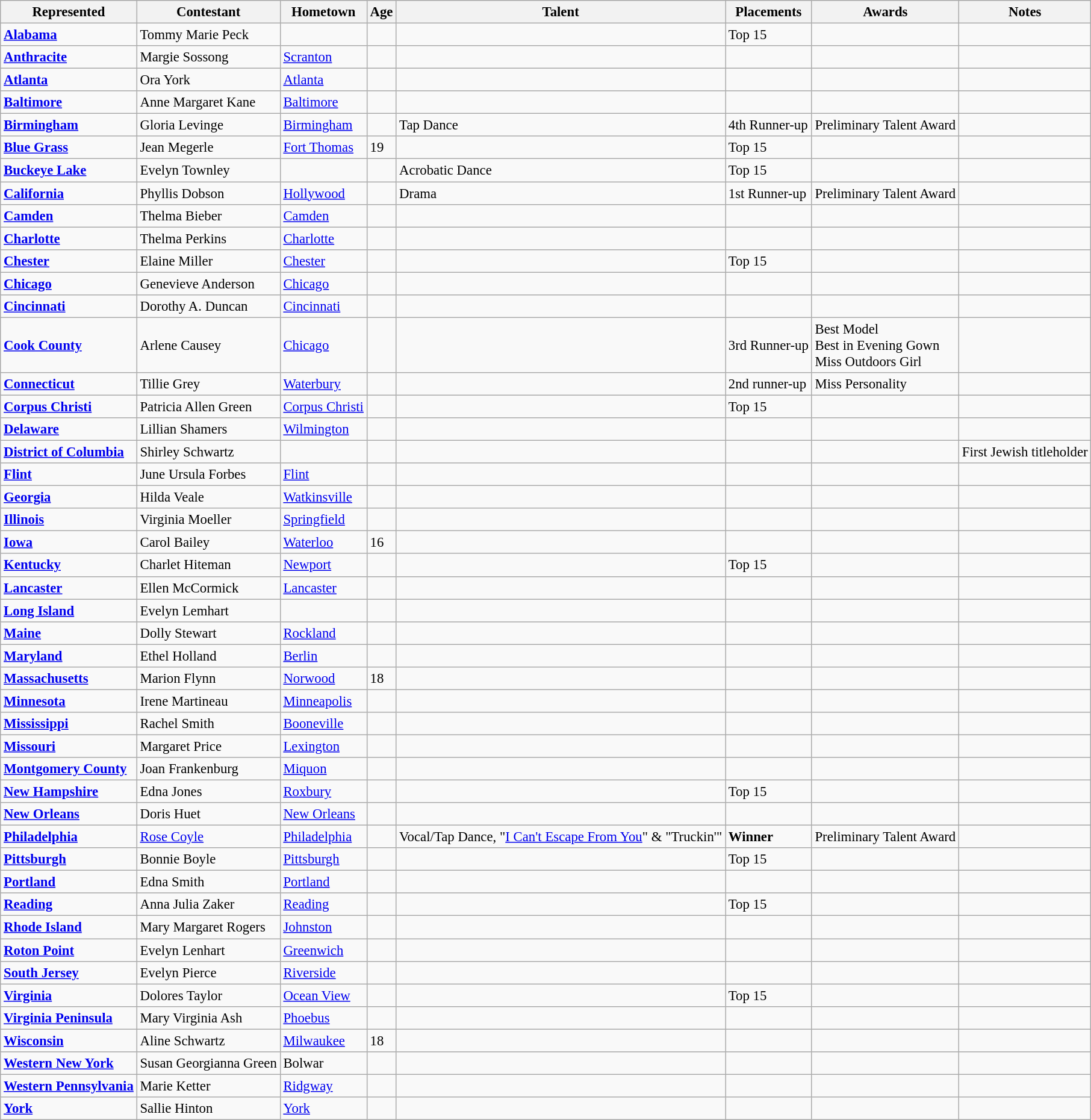<table class="wikitable sortable" style="font-size: 95%;">
<tr>
<th>Represented</th>
<th>Contestant</th>
<th>Hometown</th>
<th>Age</th>
<th>Talent</th>
<th>Placements</th>
<th>Awards</th>
<th>Notes</th>
</tr>
<tr>
<td> <strong><a href='#'>Alabama</a></strong></td>
<td>Tommy Marie Peck</td>
<td></td>
<td></td>
<td></td>
<td>Top 15</td>
<td></td>
<td></td>
</tr>
<tr>
<td><strong><a href='#'>Anthracite</a></strong></td>
<td>Margie Sossong</td>
<td><a href='#'>Scranton</a></td>
<td></td>
<td></td>
<td></td>
<td></td>
<td></td>
</tr>
<tr>
<td> <strong><a href='#'>Atlanta</a></strong></td>
<td>Ora York</td>
<td><a href='#'>Atlanta</a></td>
<td></td>
<td></td>
<td></td>
<td></td>
<td></td>
</tr>
<tr>
<td><strong><a href='#'>Baltimore</a></strong></td>
<td>Anne Margaret Kane</td>
<td><a href='#'>Baltimore</a></td>
<td></td>
<td></td>
<td></td>
<td></td>
<td></td>
</tr>
<tr>
<td><strong><a href='#'>Birmingham</a></strong></td>
<td>Gloria Levinge</td>
<td><a href='#'>Birmingham</a></td>
<td></td>
<td>Tap Dance</td>
<td>4th Runner-up</td>
<td>Preliminary Talent Award</td>
<td></td>
</tr>
<tr>
<td><strong><a href='#'>Blue Grass</a></strong></td>
<td>Jean Megerle</td>
<td><a href='#'>Fort Thomas</a></td>
<td>19</td>
<td></td>
<td>Top 15</td>
<td></td>
<td></td>
</tr>
<tr>
<td><strong><a href='#'>Buckeye Lake</a></strong></td>
<td>Evelyn Townley</td>
<td></td>
<td></td>
<td>Acrobatic Dance</td>
<td>Top 15</td>
<td></td>
<td></td>
</tr>
<tr>
<td> <strong><a href='#'>California</a></strong></td>
<td>Phyllis Dobson</td>
<td><a href='#'>Hollywood</a></td>
<td></td>
<td>Drama</td>
<td>1st Runner-up</td>
<td>Preliminary Talent Award</td>
<td></td>
</tr>
<tr>
<td><strong><a href='#'>Camden</a></strong></td>
<td>Thelma Bieber</td>
<td><a href='#'>Camden</a></td>
<td></td>
<td></td>
<td></td>
<td></td>
<td></td>
</tr>
<tr>
<td><strong><a href='#'>Charlotte</a></strong></td>
<td>Thelma Perkins</td>
<td><a href='#'>Charlotte</a></td>
<td></td>
<td></td>
<td></td>
<td></td>
<td></td>
</tr>
<tr>
<td><strong><a href='#'>Chester</a></strong></td>
<td>Elaine Miller</td>
<td><a href='#'>Chester</a></td>
<td></td>
<td></td>
<td>Top 15</td>
<td></td>
<td></td>
</tr>
<tr>
<td> <strong><a href='#'>Chicago</a></strong></td>
<td>Genevieve Anderson</td>
<td><a href='#'>Chicago</a></td>
<td></td>
<td></td>
<td></td>
<td></td>
<td></td>
</tr>
<tr>
<td> <strong><a href='#'>Cincinnati</a></strong></td>
<td>Dorothy A. Duncan</td>
<td><a href='#'>Cincinnati</a></td>
<td></td>
<td></td>
<td></td>
<td></td>
<td></td>
</tr>
<tr>
<td><strong><a href='#'>Cook County</a></strong></td>
<td>Arlene Causey</td>
<td><a href='#'>Chicago</a></td>
<td></td>
<td></td>
<td>3rd Runner-up</td>
<td>Best Model<br>Best in Evening Gown<br>Miss Outdoors Girl</td>
<td></td>
</tr>
<tr>
<td> <strong><a href='#'>Connecticut</a></strong></td>
<td>Tillie Grey</td>
<td><a href='#'>Waterbury</a></td>
<td></td>
<td></td>
<td>2nd runner-up</td>
<td>Miss Personality</td>
<td></td>
</tr>
<tr>
<td><strong><a href='#'>Corpus Christi</a></strong></td>
<td>Patricia Allen Green</td>
<td><a href='#'>Corpus Christi</a></td>
<td></td>
<td></td>
<td>Top 15</td>
<td></td>
<td></td>
</tr>
<tr>
<td> <strong><a href='#'>Delaware</a></strong></td>
<td>Lillian Shamers</td>
<td><a href='#'>Wilmington</a></td>
<td></td>
<td></td>
<td></td>
<td></td>
<td></td>
</tr>
<tr>
<td> <strong><a href='#'>District of Columbia</a></strong></td>
<td>Shirley Schwartz</td>
<td></td>
<td></td>
<td></td>
<td></td>
<td></td>
<td>First Jewish titleholder</td>
</tr>
<tr>
<td><strong><a href='#'>Flint</a></strong></td>
<td>June Ursula Forbes</td>
<td><a href='#'>Flint</a></td>
<td></td>
<td></td>
<td></td>
<td></td>
<td></td>
</tr>
<tr>
<td> <strong><a href='#'>Georgia</a></strong></td>
<td>Hilda Veale</td>
<td><a href='#'>Watkinsville</a></td>
<td></td>
<td></td>
<td></td>
<td></td>
<td></td>
</tr>
<tr>
<td> <strong><a href='#'>Illinois</a></strong></td>
<td>Virginia Moeller</td>
<td><a href='#'>Springfield</a></td>
<td></td>
<td></td>
<td></td>
<td></td>
<td></td>
</tr>
<tr>
<td> <strong><a href='#'>Iowa</a></strong></td>
<td>Carol Bailey</td>
<td><a href='#'>Waterloo</a></td>
<td>16</td>
<td></td>
<td></td>
<td></td>
<td></td>
</tr>
<tr>
<td> <strong><a href='#'>Kentucky</a></strong></td>
<td>Charlet Hiteman</td>
<td><a href='#'>Newport</a></td>
<td></td>
<td></td>
<td>Top 15</td>
<td></td>
<td></td>
</tr>
<tr>
<td><strong><a href='#'>Lancaster</a></strong></td>
<td>Ellen McCormick</td>
<td><a href='#'>Lancaster</a></td>
<td></td>
<td></td>
<td></td>
<td></td>
<td></td>
</tr>
<tr>
<td><strong><a href='#'>Long Island</a></strong></td>
<td>Evelyn Lemhart</td>
<td></td>
<td></td>
<td></td>
<td></td>
<td></td>
<td></td>
</tr>
<tr>
<td> <strong><a href='#'>Maine</a></strong></td>
<td>Dolly Stewart</td>
<td><a href='#'>Rockland</a></td>
<td></td>
<td></td>
<td></td>
<td></td>
<td></td>
</tr>
<tr>
<td> <strong><a href='#'>Maryland</a></strong></td>
<td>Ethel Holland</td>
<td><a href='#'>Berlin</a></td>
<td></td>
<td></td>
<td></td>
<td></td>
<td></td>
</tr>
<tr>
<td> <strong><a href='#'>Massachusetts</a></strong></td>
<td>Marion Flynn</td>
<td><a href='#'>Norwood</a></td>
<td>18</td>
<td></td>
<td></td>
<td></td>
<td></td>
</tr>
<tr>
<td> <strong><a href='#'>Minnesota</a></strong></td>
<td>Irene Martineau</td>
<td><a href='#'>Minneapolis</a></td>
<td></td>
<td></td>
<td></td>
<td></td>
<td></td>
</tr>
<tr>
<td> <strong><a href='#'>Mississippi</a></strong></td>
<td>Rachel Smith</td>
<td><a href='#'>Booneville</a></td>
<td></td>
<td></td>
<td></td>
<td></td>
<td></td>
</tr>
<tr>
<td> <strong><a href='#'>Missouri</a></strong></td>
<td>Margaret Price</td>
<td><a href='#'>Lexington</a></td>
<td></td>
<td></td>
<td></td>
<td></td>
<td></td>
</tr>
<tr>
<td><strong><a href='#'>Montgomery County</a></strong></td>
<td>Joan Frankenburg</td>
<td><a href='#'>Miquon</a></td>
<td></td>
<td></td>
<td></td>
<td></td>
<td></td>
</tr>
<tr>
<td> <strong><a href='#'>New Hampshire</a></strong></td>
<td>Edna Jones</td>
<td><a href='#'>Roxbury</a></td>
<td></td>
<td></td>
<td>Top 15</td>
<td></td>
<td></td>
</tr>
<tr>
<td> <strong><a href='#'>New Orleans</a></strong></td>
<td>Doris Huet</td>
<td><a href='#'>New Orleans</a></td>
<td></td>
<td></td>
<td></td>
<td></td>
<td></td>
</tr>
<tr>
<td> <strong><a href='#'>Philadelphia</a></strong></td>
<td><a href='#'>Rose Coyle</a></td>
<td><a href='#'>Philadelphia</a></td>
<td></td>
<td>Vocal/Tap Dance, "<a href='#'>I Can't Escape From You</a>" & "Truckin'"</td>
<td><strong>Winner</strong></td>
<td>Preliminary Talent Award</td>
<td></td>
</tr>
<tr>
<td><strong><a href='#'>Pittsburgh</a></strong></td>
<td>Bonnie Boyle</td>
<td><a href='#'>Pittsburgh</a></td>
<td></td>
<td></td>
<td>Top 15</td>
<td></td>
<td></td>
</tr>
<tr>
<td><strong><a href='#'>Portland</a></strong></td>
<td>Edna Smith</td>
<td><a href='#'>Portland</a></td>
<td></td>
<td></td>
<td></td>
<td></td>
<td></td>
</tr>
<tr>
<td><strong><a href='#'>Reading</a></strong></td>
<td>Anna Julia Zaker</td>
<td><a href='#'>Reading</a></td>
<td></td>
<td></td>
<td>Top 15</td>
<td></td>
<td></td>
</tr>
<tr>
<td> <strong><a href='#'>Rhode Island</a></strong></td>
<td>Mary Margaret Rogers</td>
<td><a href='#'>Johnston</a></td>
<td></td>
<td></td>
<td></td>
<td></td>
<td></td>
</tr>
<tr>
<td><strong><a href='#'>Roton Point</a></strong></td>
<td>Evelyn Lenhart</td>
<td><a href='#'>Greenwich</a></td>
<td></td>
<td></td>
<td></td>
<td></td>
<td></td>
</tr>
<tr>
<td><strong><a href='#'>South Jersey</a></strong></td>
<td>Evelyn Pierce</td>
<td><a href='#'>Riverside</a></td>
<td></td>
<td></td>
<td></td>
<td></td>
<td></td>
</tr>
<tr>
<td> <strong><a href='#'>Virginia</a></strong></td>
<td>Dolores Taylor</td>
<td><a href='#'>Ocean View</a></td>
<td></td>
<td></td>
<td>Top 15</td>
<td></td>
<td></td>
</tr>
<tr>
<td><strong><a href='#'>Virginia Peninsula</a></strong></td>
<td>Mary Virginia Ash</td>
<td><a href='#'>Phoebus</a></td>
<td></td>
<td></td>
<td></td>
<td></td>
<td></td>
</tr>
<tr>
<td> <strong><a href='#'>Wisconsin</a></strong></td>
<td>Aline Schwartz</td>
<td><a href='#'>Milwaukee</a></td>
<td>18</td>
<td></td>
<td></td>
<td></td>
<td></td>
</tr>
<tr>
<td><strong><a href='#'>Western New York</a></strong></td>
<td>Susan Georgianna Green</td>
<td>Bolwar</td>
<td></td>
<td></td>
<td></td>
<td></td>
<td></td>
</tr>
<tr>
<td><strong><a href='#'>Western Pennsylvania</a></strong></td>
<td>Marie Ketter</td>
<td><a href='#'>Ridgway</a></td>
<td></td>
<td></td>
<td></td>
<td></td>
<td></td>
</tr>
<tr>
<td><strong><a href='#'>York</a></strong></td>
<td>Sallie Hinton</td>
<td><a href='#'>York</a></td>
<td></td>
<td></td>
<td></td>
<td></td>
<td></td>
</tr>
</table>
